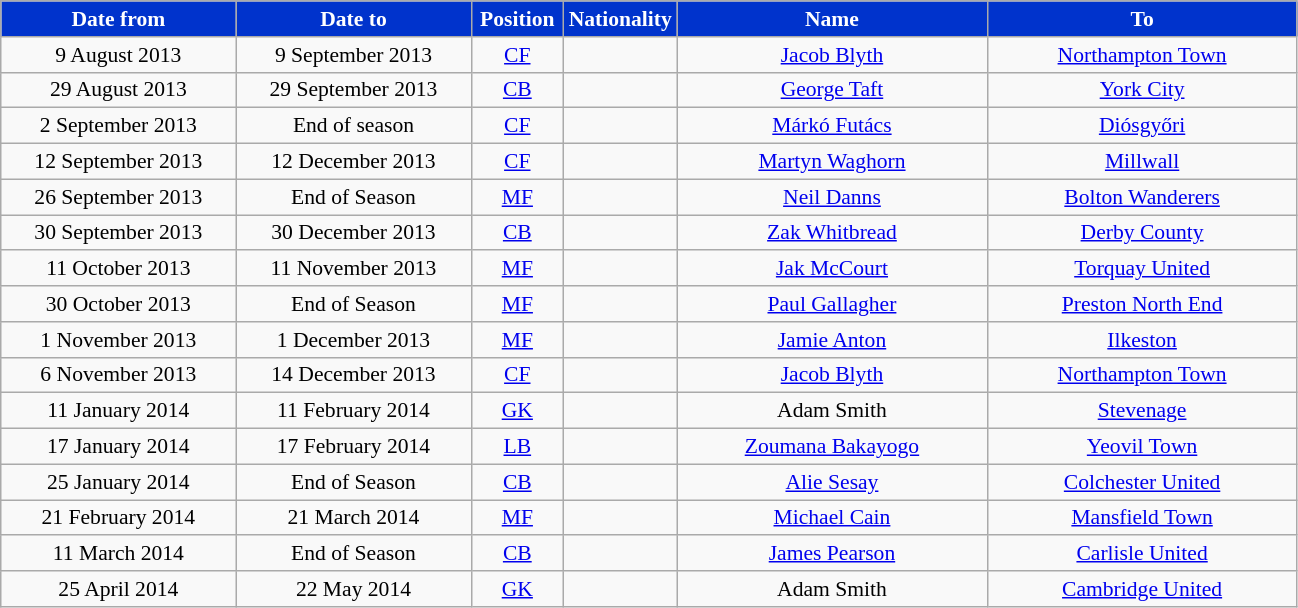<table class="wikitable" style="text-align:center; font-size:90%">
<tr>
<th style="background:#03c; color:white; width:150px;">Date from</th>
<th style="background:#03c; color:white; width:150px;">Date to</th>
<th style="background:#03c; color:white; width:55px;">Position</th>
<th style="background:#03c; color:white; width:55px;">Nationality</th>
<th style="background:#03c; color:white; width:200px;">Name</th>
<th style="background:#03c; color:white; width:200px;">To</th>
</tr>
<tr>
<td>9 August 2013</td>
<td>9 September 2013</td>
<td><a href='#'>CF</a></td>
<td></td>
<td><a href='#'>Jacob Blyth</a></td>
<td> <a href='#'>Northampton Town</a></td>
</tr>
<tr>
<td>29 August 2013</td>
<td>29 September 2013</td>
<td><a href='#'>CB</a></td>
<td></td>
<td><a href='#'>George Taft</a></td>
<td> <a href='#'>York City</a></td>
</tr>
<tr>
<td>2 September 2013</td>
<td>End of season</td>
<td><a href='#'>CF</a></td>
<td></td>
<td><a href='#'>Márkó Futács</a></td>
<td> <a href='#'>Diósgyőri</a></td>
</tr>
<tr>
<td>12 September 2013</td>
<td>12 December 2013</td>
<td><a href='#'>CF</a></td>
<td></td>
<td><a href='#'>Martyn Waghorn</a></td>
<td> <a href='#'>Millwall</a></td>
</tr>
<tr>
<td>26 September 2013</td>
<td>End of Season</td>
<td><a href='#'>MF</a></td>
<td></td>
<td><a href='#'>Neil Danns</a></td>
<td> <a href='#'>Bolton Wanderers</a></td>
</tr>
<tr>
<td>30 September 2013</td>
<td>30 December 2013</td>
<td><a href='#'>CB</a></td>
<td></td>
<td><a href='#'>Zak Whitbread</a></td>
<td> <a href='#'>Derby County</a></td>
</tr>
<tr>
<td>11 October 2013</td>
<td>11 November 2013</td>
<td><a href='#'>MF</a></td>
<td></td>
<td><a href='#'>Jak McCourt</a></td>
<td> <a href='#'>Torquay United</a></td>
</tr>
<tr>
<td>30 October 2013</td>
<td>End of Season</td>
<td><a href='#'>MF</a></td>
<td></td>
<td><a href='#'>Paul Gallagher</a></td>
<td> <a href='#'>Preston North End</a></td>
</tr>
<tr>
<td>1 November 2013</td>
<td>1 December 2013</td>
<td><a href='#'>MF</a></td>
<td></td>
<td><a href='#'>Jamie Anton</a></td>
<td> <a href='#'>Ilkeston</a></td>
</tr>
<tr>
<td>6 November 2013</td>
<td>14 December 2013</td>
<td><a href='#'>CF</a></td>
<td></td>
<td><a href='#'>Jacob Blyth</a></td>
<td> <a href='#'>Northampton Town</a></td>
</tr>
<tr>
<td>11 January 2014</td>
<td>11 February 2014</td>
<td><a href='#'>GK</a></td>
<td></td>
<td>Adam Smith</td>
<td> <a href='#'>Stevenage</a></td>
</tr>
<tr>
<td>17 January 2014</td>
<td>17 February 2014</td>
<td><a href='#'>LB</a></td>
<td></td>
<td><a href='#'>Zoumana Bakayogo</a></td>
<td> <a href='#'>Yeovil Town</a></td>
</tr>
<tr>
<td>25 January 2014</td>
<td>End of Season</td>
<td><a href='#'>CB</a></td>
<td></td>
<td><a href='#'>Alie Sesay</a></td>
<td> <a href='#'>Colchester United</a></td>
</tr>
<tr>
<td>21 February 2014</td>
<td>21 March 2014</td>
<td><a href='#'>MF</a></td>
<td></td>
<td><a href='#'>Michael Cain</a></td>
<td> <a href='#'>Mansfield Town</a></td>
</tr>
<tr>
<td>11 March 2014</td>
<td>End of Season</td>
<td><a href='#'>CB</a></td>
<td></td>
<td><a href='#'>James Pearson</a></td>
<td> <a href='#'>Carlisle United</a></td>
</tr>
<tr>
<td>25 April 2014</td>
<td>22 May 2014</td>
<td><a href='#'>GK</a></td>
<td></td>
<td>Adam Smith</td>
<td> <a href='#'>Cambridge United</a></td>
</tr>
</table>
